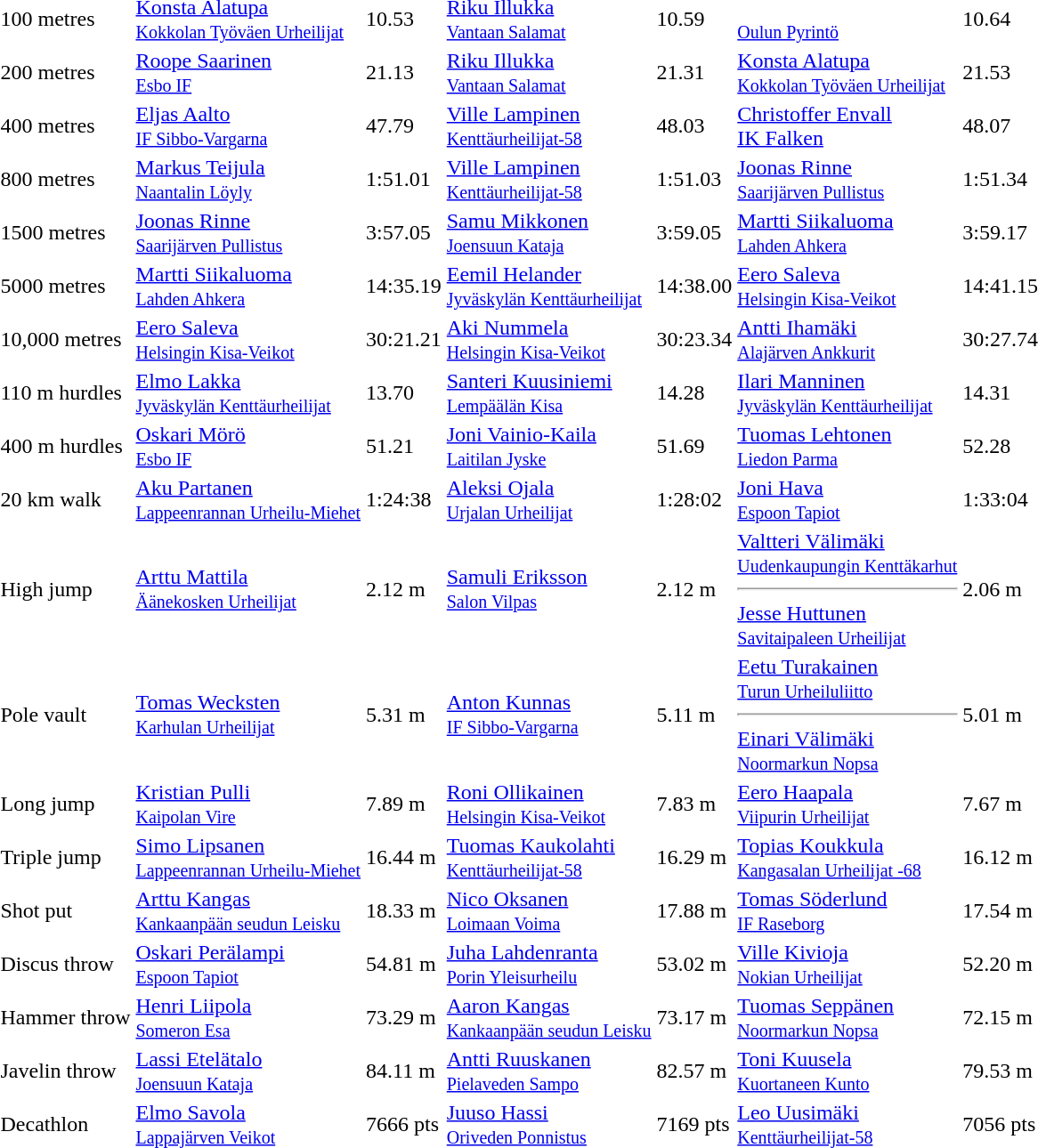<table>
<tr>
<td>100 metres</td>
<td><a href='#'>Konsta Alatupa</a><br><small><a href='#'>Kokkolan Työväen Urheilijat</a></small></td>
<td>10.53 </td>
<td><a href='#'>Riku Illukka</a><br><small><a href='#'>Vantaan Salamat</a></small></td>
<td>10.59</td>
<td><br><small><a href='#'>Oulun Pyrintö</a></small></td>
<td>10.64</td>
</tr>
<tr>
<td>200 metres</td>
<td><a href='#'>Roope Saarinen</a><br><small><a href='#'>Esbo IF</a></small></td>
<td>21.13</td>
<td><a href='#'>Riku Illukka</a><br><small><a href='#'>Vantaan Salamat</a></small></td>
<td>21.31 </td>
<td><a href='#'>Konsta Alatupa</a><br><small><a href='#'>Kokkolan Työväen Urheilijat</a></small></td>
<td>21.53</td>
</tr>
<tr>
<td>400 metres</td>
<td><a href='#'>Eljas Aalto</a><br><small><a href='#'>IF Sibbo-Vargarna</a></small></td>
<td>47.79</td>
<td><a href='#'>Ville Lampinen</a><br><small><a href='#'>Kenttäurheilijat-58</a></small></td>
<td>48.03</td>
<td><a href='#'>Christoffer Envall</a><br><a href='#'>IK Falken</a></td>
<td>48.07</td>
</tr>
<tr>
<td>800 metres</td>
<td><a href='#'>Markus Teijula</a><br><small><a href='#'>Naantalin Löyly</a></small></td>
<td>1:51.01</td>
<td><a href='#'>Ville Lampinen</a><br><small><a href='#'>Kenttäurheilijat-58</a></small></td>
<td>1:51.03</td>
<td><a href='#'>Joonas Rinne</a><br><small><a href='#'>Saarijärven Pullistus</a></small></td>
<td>1:51.34</td>
</tr>
<tr>
<td>1500 metres</td>
<td><a href='#'>Joonas Rinne</a><br><small><a href='#'>Saarijärven Pullistus</a></small></td>
<td>3:57.05</td>
<td><a href='#'>Samu Mikkonen</a><br><small><a href='#'>Joensuun Kataja</a></small></td>
<td>3:59.05</td>
<td><a href='#'>Martti Siikaluoma</a><br><small><a href='#'>Lahden Ahkera</a></small></td>
<td>3:59.17</td>
</tr>
<tr>
<td>5000 metres</td>
<td><a href='#'>Martti Siikaluoma</a><br><small><a href='#'>Lahden Ahkera</a></small></td>
<td>14:35.19</td>
<td><a href='#'>Eemil Helander</a><br><small><a href='#'>Jyväskylän Kenttäurheilijat</a></small></td>
<td>14:38.00 </td>
<td><a href='#'>Eero Saleva</a><br><small><a href='#'>Helsingin Kisa-Veikot</a></small></td>
<td>14:41.15</td>
</tr>
<tr>
<td>10,000 metres</td>
<td><a href='#'>Eero Saleva</a><br><small><a href='#'>Helsingin Kisa-Veikot</a></small></td>
<td>30:21.21</td>
<td><a href='#'>Aki Nummela</a><br><small><a href='#'>Helsingin Kisa-Veikot</a></small></td>
<td>30:23.34 </td>
<td><a href='#'>Antti Ihamäki</a><br><small><a href='#'>Alajärven Ankkurit</a></small></td>
<td>30:27.74 </td>
</tr>
<tr>
<td>110 m hurdles</td>
<td><a href='#'>Elmo Lakka</a><br><small><a href='#'>Jyväskylän Kenttäurheilijat</a></small></td>
<td>13.70</td>
<td><a href='#'>Santeri Kuusiniemi</a><br><small><a href='#'>Lempäälän Kisa</a></small></td>
<td>14.28 </td>
<td><a href='#'>Ilari Manninen</a><br><small><a href='#'>Jyväskylän Kenttäurheilijat</a></small></td>
<td>14.31</td>
</tr>
<tr>
<td>400 m hurdles</td>
<td><a href='#'>Oskari Mörö</a><br><small><a href='#'>Esbo IF</a></small></td>
<td>51.21</td>
<td><a href='#'>Joni Vainio-Kaila</a><br><small><a href='#'>Laitilan Jyske</a></small></td>
<td>51.69</td>
<td><a href='#'>Tuomas Lehtonen</a><br><small><a href='#'>Liedon Parma</a></small></td>
<td>52.28</td>
</tr>
<tr>
<td>20 km walk</td>
<td><a href='#'>Aku Partanen</a><br><small><a href='#'>Lappeenrannan Urheilu-Miehet</a></small></td>
<td>1:24:38</td>
<td><a href='#'>Aleksi Ojala</a><br><small><a href='#'>Urjalan Urheilijat</a></small></td>
<td>1:28:02</td>
<td><a href='#'>Joni Hava</a><br><small><a href='#'>Espoon Tapiot</a></small></td>
<td>1:33:04</td>
</tr>
<tr>
<td>High jump</td>
<td><a href='#'>Arttu Mattila</a><br><small><a href='#'>Äänekosken Urheilijat</a></small></td>
<td>2.12 m</td>
<td><a href='#'>Samuli Eriksson</a><br><small><a href='#'>Salon Vilpas</a></small></td>
<td>2.12 m</td>
<td><a href='#'>Valtteri Välimäki</a><br><small><a href='#'>Uudenkaupungin Kenttäkarhut</a></small><hr><a href='#'>Jesse Huttunen</a><br><small><a href='#'>Savitaipaleen Urheilijat</a></small></td>
<td>2.06 m</td>
</tr>
<tr>
<td>Pole vault</td>
<td><a href='#'>Tomas Wecksten</a><br><small><a href='#'>Karhulan Urheilijat</a></small></td>
<td>5.31 m</td>
<td><a href='#'>Anton Kunnas</a><br><small><a href='#'>IF Sibbo-Vargarna</a></small></td>
<td>5.11 m</td>
<td><a href='#'>Eetu Turakainen</a><br><small><a href='#'>Turun Urheiluliitto</a></small><hr><a href='#'>Einari Välimäki</a><br><small><a href='#'>Noormarkun Nopsa</a></small></td>
<td>5.01 m</td>
</tr>
<tr>
<td>Long jump</td>
<td><a href='#'>Kristian Pulli</a><br><small><a href='#'>Kaipolan Vire</a></small></td>
<td>7.89 m</td>
<td><a href='#'>Roni Ollikainen</a><br><small><a href='#'>Helsingin Kisa-Veikot</a></small></td>
<td>7.83 m</td>
<td><a href='#'>Eero Haapala</a><br><small><a href='#'>Viipurin Urheilijat</a></small></td>
<td>7.67 m</td>
</tr>
<tr>
<td>Triple jump</td>
<td><a href='#'>Simo Lipsanen</a><br><small><a href='#'>Lappeenrannan Urheilu-Miehet</a></small></td>
<td>16.44 m</td>
<td><a href='#'>Tuomas Kaukolahti</a><br><small><a href='#'>Kenttäurheilijat-58</a></small></td>
<td>16.29 m</td>
<td><a href='#'>Topias Koukkula</a><br><small><a href='#'>Kangasalan Urheilijat -68</a></small></td>
<td>16.12 m</td>
</tr>
<tr>
<td>Shot put</td>
<td><a href='#'>Arttu Kangas</a><br><small><a href='#'>Kankaanpään seudun Leisku</a></small></td>
<td>18.33 m</td>
<td><a href='#'>Nico Oksanen</a><br><small><a href='#'>Loimaan Voima</a></small></td>
<td>17.88 m </td>
<td><a href='#'>Tomas Söderlund</a><br><small><a href='#'>IF Raseborg</a></small></td>
<td>17.54 m</td>
</tr>
<tr>
<td>Discus throw</td>
<td><a href='#'>Oskari Perälampi</a><br><small><a href='#'>Espoon Tapiot</a></small></td>
<td>54.81 m</td>
<td><a href='#'>Juha Lahdenranta</a><br><small><a href='#'>Porin Yleisurheilu</a></small></td>
<td>53.02 m</td>
<td><a href='#'>Ville Kivioja</a><br><small><a href='#'>Nokian Urheilijat</a></small></td>
<td>52.20 m</td>
</tr>
<tr>
<td>Hammer throw</td>
<td><a href='#'>Henri Liipola</a><br><small><a href='#'>Someron Esa</a></small></td>
<td>73.29 m</td>
<td><a href='#'>Aaron Kangas</a><br><small><a href='#'>Kankaanpään seudun Leisku</a></small></td>
<td>73.17 m</td>
<td><a href='#'>Tuomas Seppänen</a><br><small><a href='#'>Noormarkun Nopsa</a></small></td>
<td>72.15 m</td>
</tr>
<tr>
<td>Javelin throw</td>
<td><a href='#'>Lassi Etelätalo</a><br><small><a href='#'>Joensuun Kataja</a></small></td>
<td>84.11 m</td>
<td><a href='#'>Antti Ruuskanen</a><br><small><a href='#'>Pielaveden Sampo</a></small></td>
<td>82.57 m</td>
<td><a href='#'>Toni Kuusela</a><br><small><a href='#'>Kuortaneen Kunto</a></small></td>
<td>79.53 m</td>
</tr>
<tr>
<td>Decathlon</td>
<td><a href='#'>Elmo Savola</a><br><small><a href='#'>Lappajärven Veikot</a></small></td>
<td>7666 pts</td>
<td><a href='#'>Juuso Hassi</a><br><small><a href='#'>Oriveden Ponnistus</a></small></td>
<td>7169 pts</td>
<td><a href='#'>Leo Uusimäki</a><br><small><a href='#'>Kenttäurheilijat-58</a></small></td>
<td>7056 pts</td>
</tr>
</table>
